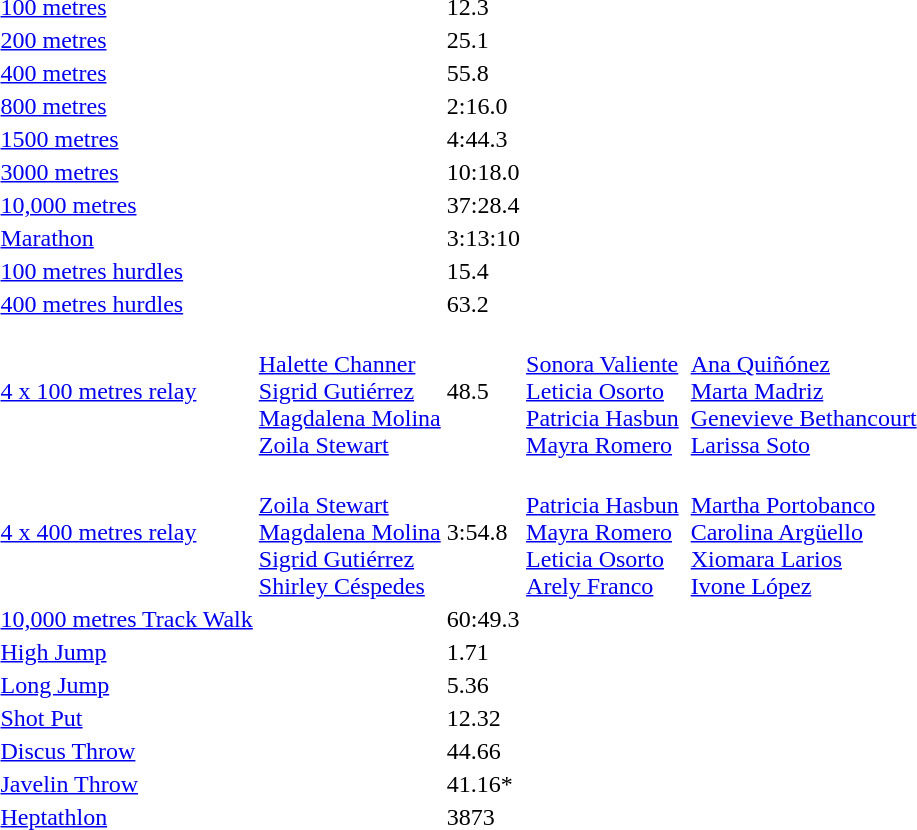<table>
<tr>
<td><a href='#'>100 metres</a></td>
<td></td>
<td>12.3</td>
<td></td>
<td></td>
<td></td>
<td></td>
</tr>
<tr>
<td><a href='#'>200 metres</a></td>
<td></td>
<td>25.1</td>
<td></td>
<td></td>
<td></td>
<td></td>
</tr>
<tr>
<td><a href='#'>400 metres</a></td>
<td></td>
<td>55.8</td>
<td></td>
<td></td>
<td></td>
<td></td>
</tr>
<tr>
<td><a href='#'>800 metres</a></td>
<td></td>
<td>2:16.0</td>
<td></td>
<td></td>
<td></td>
<td></td>
</tr>
<tr>
<td><a href='#'>1500 metres</a></td>
<td></td>
<td>4:44.3</td>
<td></td>
<td></td>
<td></td>
<td></td>
</tr>
<tr>
<td><a href='#'>3000 metres</a></td>
<td></td>
<td>10:18.0</td>
<td></td>
<td></td>
<td></td>
<td></td>
</tr>
<tr>
<td><a href='#'>10,000 metres</a></td>
<td></td>
<td>37:28.4</td>
<td></td>
<td></td>
<td></td>
<td></td>
</tr>
<tr>
<td><a href='#'>Marathon</a></td>
<td></td>
<td>3:13:10</td>
<td></td>
<td></td>
<td></td>
<td></td>
</tr>
<tr>
<td><a href='#'>100 metres hurdles</a></td>
<td></td>
<td>15.4</td>
<td></td>
<td></td>
<td></td>
<td></td>
</tr>
<tr>
<td><a href='#'>400 metres hurdles</a></td>
<td></td>
<td>63.2</td>
<td></td>
<td></td>
<td></td>
<td></td>
</tr>
<tr>
<td><a href='#'>4 x 100 metres relay</a></td>
<td> <br> <a href='#'>Halette Channer</a> <br> <a href='#'>Sigrid Gutiérrez</a> <br> <a href='#'>Magdalena Molina</a> <br> <a href='#'>Zoila Stewart</a></td>
<td>48.5</td>
<td> <br> <a href='#'>Sonora Valiente</a> <br> <a href='#'>Leticia Osorto</a> <br> <a href='#'>Patricia Hasbun</a> <br> <a href='#'>Mayra Romero</a></td>
<td></td>
<td> <br> <a href='#'>Ana Quiñónez</a> <br> <a href='#'>Marta Madriz</a> <br> <a href='#'>Genevieve Bethancourt</a> <br> <a href='#'>Larissa Soto</a></td>
<td></td>
</tr>
<tr>
<td><a href='#'>4 x 400 metres relay</a></td>
<td> <br> <a href='#'>Zoila Stewart</a> <br> <a href='#'>Magdalena Molina</a> <br> <a href='#'>Sigrid Gutiérrez</a> <br> <a href='#'>Shirley Céspedes</a></td>
<td>3:54.8</td>
<td> <br> <a href='#'>Patricia Hasbun</a> <br> <a href='#'>Mayra Romero</a> <br> <a href='#'>Leticia Osorto</a> <br> <a href='#'>Arely Franco</a></td>
<td></td>
<td> <br> <a href='#'>Martha Portobanco</a> <br> <a href='#'>Carolina Argüello</a> <br> <a href='#'>Xiomara Larios</a> <br> <a href='#'>Ivone López</a></td>
<td></td>
</tr>
<tr>
<td><a href='#'>10,000 metres Track Walk</a></td>
<td></td>
<td>60:49.3</td>
<td></td>
<td></td>
<td></td>
<td></td>
</tr>
<tr>
<td><a href='#'>High Jump</a></td>
<td></td>
<td>1.71</td>
<td></td>
<td></td>
<td></td>
<td></td>
</tr>
<tr>
<td><a href='#'>Long Jump</a></td>
<td></td>
<td>5.36</td>
<td></td>
<td></td>
<td></td>
<td></td>
</tr>
<tr>
<td><a href='#'>Shot Put</a></td>
<td></td>
<td>12.32</td>
<td></td>
<td></td>
<td></td>
<td></td>
</tr>
<tr>
<td><a href='#'>Discus Throw</a></td>
<td></td>
<td>44.66</td>
<td></td>
<td></td>
<td></td>
<td></td>
</tr>
<tr>
<td><a href='#'>Javelin Throw</a></td>
<td></td>
<td>41.16*</td>
<td></td>
<td></td>
<td></td>
<td></td>
</tr>
<tr>
<td><a href='#'>Heptathlon</a></td>
<td></td>
<td>3873</td>
<td></td>
<td></td>
<td></td>
<td></td>
</tr>
</table>
